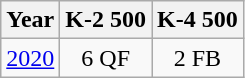<table class="wikitable" style="text-align:center;">
<tr>
<th>Year</th>
<th>K-2 500</th>
<th>K-4 500</th>
</tr>
<tr>
<td><a href='#'>2020</a></td>
<td>6 QF</td>
<td>2 FB</td>
</tr>
</table>
